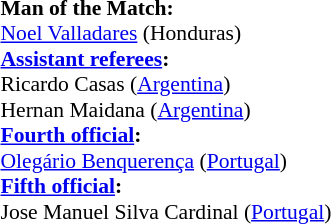<table width=50% style="font-size: 90%">
<tr>
<td><br><strong>Man of the Match:</strong>
<br><a href='#'>Noel Valladares</a> (Honduras)<br><strong><a href='#'>Assistant referees</a>:</strong>
<br>Ricardo Casas (<a href='#'>Argentina</a>)
<br>Hernan Maidana (<a href='#'>Argentina</a>)
<br><strong><a href='#'>Fourth official</a>:</strong>
<br><a href='#'>Olegário Benquerença</a> (<a href='#'>Portugal</a>)
<br><strong><a href='#'>Fifth official</a>:</strong>
<br>Jose Manuel Silva Cardinal (<a href='#'>Portugal</a>)</td>
</tr>
</table>
